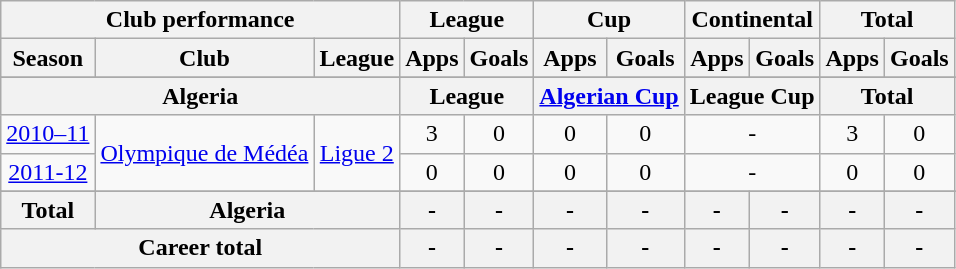<table class="wikitable" style="text-align:center">
<tr>
<th colspan=3>Club performance</th>
<th colspan=2>League</th>
<th colspan=2>Cup</th>
<th colspan=2>Continental</th>
<th colspan=2>Total</th>
</tr>
<tr>
<th>Season</th>
<th>Club</th>
<th>League</th>
<th>Apps</th>
<th>Goals</th>
<th>Apps</th>
<th>Goals</th>
<th>Apps</th>
<th>Goals</th>
<th>Apps</th>
<th>Goals</th>
</tr>
<tr>
</tr>
<tr>
<th colspan=3>Algeria</th>
<th colspan=2>League</th>
<th colspan=2><a href='#'>Algerian Cup</a></th>
<th colspan=2>League Cup</th>
<th colspan=2>Total</th>
</tr>
<tr>
<td><a href='#'>2010–11</a></td>
<td rowspan="2"><a href='#'>Olympique de Médéa</a></td>
<td rowspan="2"><a href='#'>Ligue 2</a></td>
<td>3</td>
<td>0</td>
<td>0</td>
<td>0</td>
<td colspan="2">-</td>
<td>3</td>
<td>0</td>
</tr>
<tr>
<td><a href='#'>2011-12</a></td>
<td>0</td>
<td>0</td>
<td>0</td>
<td>0</td>
<td colspan="2">-</td>
<td>0</td>
<td>0</td>
</tr>
<tr>
</tr>
<tr>
<th rowspan=1>Total</th>
<th colspan=2>Algeria</th>
<th>-</th>
<th>-</th>
<th>-</th>
<th>-</th>
<th>-</th>
<th>-</th>
<th>-</th>
<th>-</th>
</tr>
<tr>
<th colspan=3>Career total</th>
<th>-</th>
<th>-</th>
<th>-</th>
<th>-</th>
<th>-</th>
<th>-</th>
<th>-</th>
<th>-</th>
</tr>
</table>
